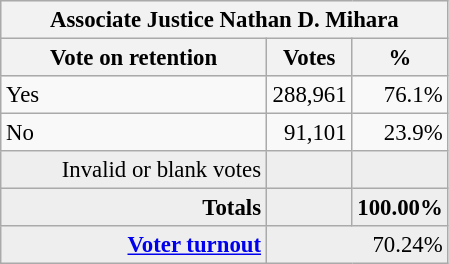<table class="wikitable" style="font-size: 95%;">
<tr style="background-color:#E9E9E9">
<th colspan=7>Associate Justice Nathan D. Mihara</th>
</tr>
<tr style="background-color:#E9E9E9">
<th style="width: 170px">Vote on retention</th>
<th style="width: 50px">Votes</th>
<th style="width: 40px">%</th>
</tr>
<tr>
<td>Yes</td>
<td align="right">288,961</td>
<td align="right">76.1%</td>
</tr>
<tr>
<td>No</td>
<td align="right">91,101</td>
<td align="right">23.9%</td>
</tr>
<tr bgcolor="#EEEEEE">
<td align="right">Invalid or blank votes</td>
<td align="right"></td>
<td align="right"></td>
</tr>
<tr bgcolor="#EEEEEE">
<td align="right"><strong>Totals</strong></td>
<td align="right"><strong></strong></td>
<td align="right"><strong>100.00%</strong></td>
</tr>
<tr bgcolor="#EEEEEE">
<td align="right"><strong><a href='#'>Voter turnout</a></strong></td>
<td colspan="2" align="right">70.24%</td>
</tr>
</table>
